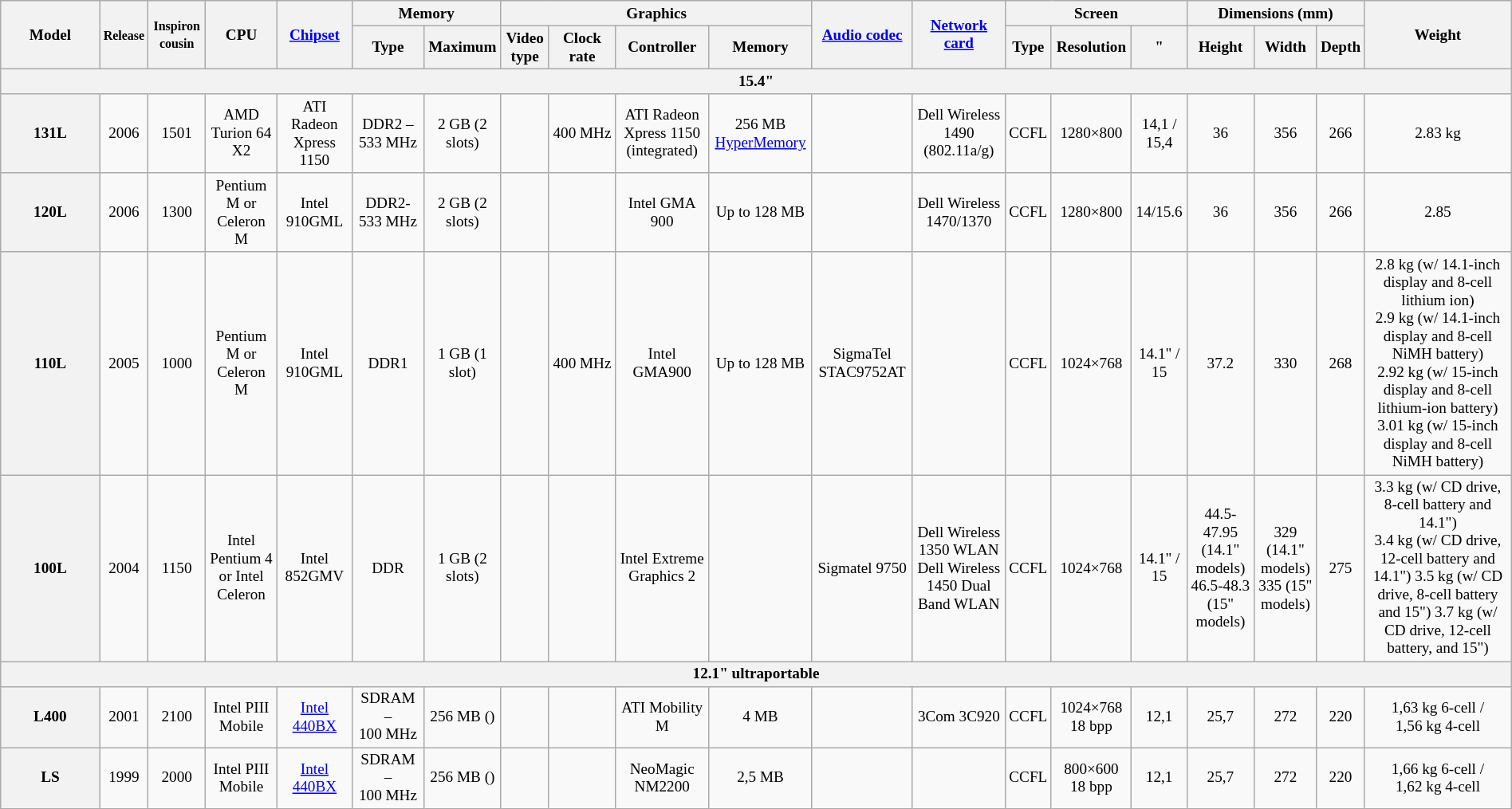<table class="wikitable" style="font-size: 80%; text-align: center; width: 100%;">
<tr>
<th rowspan=2 style="width:6em">Model</th>
<th rowspan=2><small>Release</small></th>
<th rowspan=2><small>Inspiron cousin</small></th>
<th rowspan=2>CPU</th>
<th rowspan=2><a href='#'>Chipset</a></th>
<th colspan=2>Memory</th>
<th colspan=4>Graphics</th>
<th rowspan=2><a href='#'>Audio codec</a></th>
<th rowspan=2><a href='#'>Network card</a></th>
<th colspan=3>Screen</th>
<th colspan="3">Dimensions (mm)</th>
<th rowspan="2">Weight</th>
</tr>
<tr>
<th>Type</th>
<th>Maximum</th>
<th>Video type</th>
<th>Clock rate</th>
<th>Controller</th>
<th>Memory</th>
<th>Type</th>
<th>Resolution</th>
<th>"</th>
<th>Height</th>
<th>Width</th>
<th>Depth</th>
</tr>
<tr>
<th colspan="20">15.4"</th>
</tr>
<tr>
<th>131L</th>
<td>2006</td>
<td>1501</td>
<td>AMD Turion 64 X2</td>
<td>ATI Radeon Xpress 1150</td>
<td>DDR2 – 533 MHz</td>
<td>2 GB (2 slots)</td>
<td></td>
<td>400 MHz</td>
<td>ATI Radeon Xpress 1150 (integrated)</td>
<td>256 MB <a href='#'>HyperMemory</a></td>
<td></td>
<td>Dell Wireless 1490 (802.11a/g)</td>
<td>CCFL</td>
<td>1280×800</td>
<td>14,1 / 15,4</td>
<td>36</td>
<td>356</td>
<td>266</td>
<td>2.83 kg</td>
</tr>
<tr>
<th>120L</th>
<td>2006</td>
<td>1300</td>
<td>Pentium M or Celeron M</td>
<td>Intel 910GML</td>
<td>DDR2-533 MHz</td>
<td>2 GB (2 slots)</td>
<td></td>
<td></td>
<td>Intel GMA 900</td>
<td>Up to 128 MB</td>
<td></td>
<td>Dell Wireless 1470/1370</td>
<td>CCFL</td>
<td>1280×800</td>
<td>14/15.6</td>
<td>36</td>
<td>356</td>
<td>266</td>
<td>2.85</td>
</tr>
<tr>
<th>110L</th>
<td>2005</td>
<td>1000</td>
<td>Pentium M or Celeron M</td>
<td>Intel 910GML</td>
<td>DDR1</td>
<td>1 GB (1 slot)</td>
<td></td>
<td>400 MHz</td>
<td>Intel GMA900</td>
<td>Up to 128 MB</td>
<td>SigmaTel STAC9752AT</td>
<td></td>
<td>CCFL</td>
<td>1024×768</td>
<td>14.1" / 15</td>
<td>37.2</td>
<td>330</td>
<td>268</td>
<td>2.8 kg (w/ 14.1-inch display and 8-cell lithium ion)<br>2.9 kg (w/ 14.1-inch display and 8-cell NiMH battery)
2.92 kg (w/ 15-inch display and 8-cell lithium-ion battery)
3.01 kg (w/ 15-inch display and 8-cell NiMH battery)</td>
</tr>
<tr>
<th>100L</th>
<td>2004</td>
<td>1150</td>
<td>Intel Pentium 4 or Intel Celeron</td>
<td>Intel 852GMV</td>
<td>DDR</td>
<td>1 GB (2 slots)</td>
<td></td>
<td></td>
<td>Intel Extreme Graphics 2</td>
<td></td>
<td>Sigmatel 9750</td>
<td>Dell Wireless 1350 WLAN<br>Dell Wireless 1450 Dual Band WLAN</td>
<td>CCFL</td>
<td>1024×768</td>
<td>14.1" / 15</td>
<td>44.5-47.95 (14.1" models)<br>46.5-48.3 (15" models)</td>
<td>329 (14.1" models)<br>335 (15" models)</td>
<td>275</td>
<td>3.3 kg (w/ CD drive, 8-cell battery and 14.1")<br>3.4 kg (w/ CD drive, 12-cell battery and 14.1")
3.5 kg (w/ CD drive, 8-cell battery and 15")
3.7 kg (w/ CD drive, 12-cell battery, and 15")</td>
</tr>
<tr>
<th colspan="20">12.1" ultraportable</th>
</tr>
<tr>
<th>L400</th>
<td>2001</td>
<td>2100</td>
<td>Intel PIII Mobile</td>
<td><a href='#'>Intel 440BX</a></td>
<td>SDRAM – 100 MHz</td>
<td>256 MB ()</td>
<td></td>
<td></td>
<td>ATI Mobility M</td>
<td>4 MB</td>
<td></td>
<td>3Com 3C920</td>
<td>CCFL</td>
<td>1024×768 18 bpp</td>
<td>12,1</td>
<td>25,7</td>
<td>272</td>
<td>220</td>
<td>1,63 kg 6-cell / 1,56 kg 4-cell</td>
</tr>
<tr>
<th>LS</th>
<td>1999</td>
<td>2000</td>
<td>Intel PIII Mobile</td>
<td><a href='#'>Intel 440BX</a></td>
<td>SDRAM – 100 MHz</td>
<td>256 MB ()</td>
<td></td>
<td></td>
<td>NeoMagic NM2200</td>
<td>2,5 MB</td>
<td></td>
<td></td>
<td>CCFL</td>
<td>800×600 18 bpp</td>
<td>12,1</td>
<td>25,7</td>
<td>272</td>
<td>220</td>
<td>1,66 kg 6-cell / 1,62 kg 4-cell</td>
</tr>
</table>
